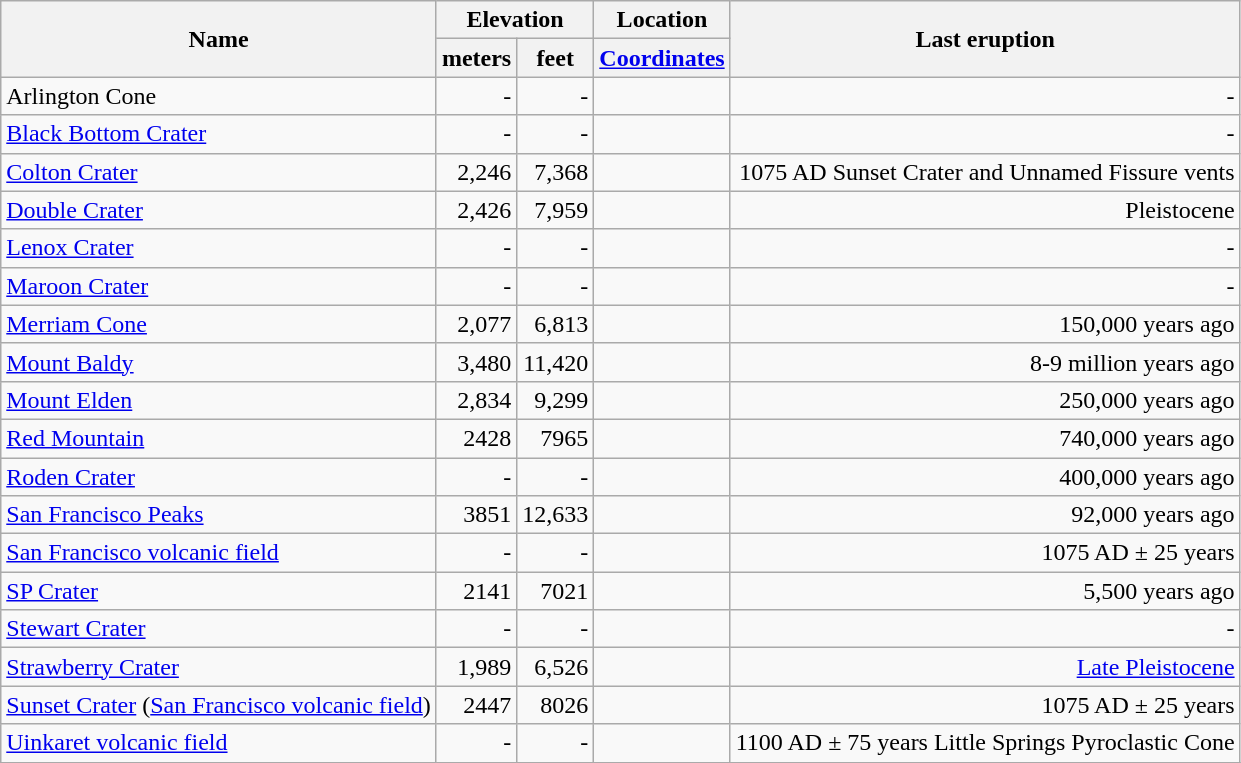<table class="wikitable sortable">
<tr>
<th rowspan="2">Name</th>
<th colspan ="2">Elevation</th>
<th>Location</th>
<th rowspan="2">Last eruption</th>
</tr>
<tr>
<th>meters</th>
<th>feet</th>
<th><a href='#'>Coordinates</a></th>
</tr>
<tr style="text-align:right;">
<td style="text-align:left;">Arlington Cone</td>
<td>-</td>
<td>-</td>
<td></td>
<td>-</td>
</tr>
<tr style="text-align:right;">
<td style="text-align:left;"><a href='#'>Black Bottom Crater</a></td>
<td>-</td>
<td>-</td>
<td></td>
<td>-</td>
</tr>
<tr style="text-align:right;">
<td style="text-align:left;"><a href='#'>Colton Crater</a></td>
<td>2,246</td>
<td>7,368</td>
<td></td>
<td>1075 AD Sunset Crater and Unnamed Fissure vents</td>
</tr>
<tr style="text-align:right;">
<td style="text-align:left;"><a href='#'>Double Crater</a></td>
<td>2,426</td>
<td>7,959</td>
<td></td>
<td>Pleistocene</td>
</tr>
<tr style="text-align:right;">
<td style="text-align:left;"><a href='#'>Lenox Crater</a></td>
<td>-</td>
<td>-</td>
<td></td>
<td>-</td>
</tr>
<tr style="text-align:right;">
<td style="text-align:left;"><a href='#'>Maroon Crater</a></td>
<td>-</td>
<td>-</td>
<td></td>
<td>-</td>
</tr>
<tr style="text-align:right;">
<td style="text-align:left;"><a href='#'>Merriam Cone</a></td>
<td>2,077</td>
<td>6,813</td>
<td></td>
<td>150,000 years ago</td>
</tr>
<tr style="text-align:right;">
<td style="text-align:left;"><a href='#'>Mount Baldy</a></td>
<td>3,480</td>
<td>11,420</td>
<td></td>
<td>8-9 million years ago</td>
</tr>
<tr style="text-align:right;">
<td style="text-align:left;"><a href='#'>Mount Elden</a></td>
<td>2,834</td>
<td>9,299</td>
<td></td>
<td>250,000 years ago</td>
</tr>
<tr style="text-align:right;">
<td style="text-align:left;"><a href='#'>Red Mountain</a></td>
<td>2428</td>
<td>7965</td>
<td></td>
<td>740,000 years ago</td>
</tr>
<tr style="text-align:right;">
<td style="text-align:left;"><a href='#'>Roden Crater</a></td>
<td>-</td>
<td>-</td>
<td></td>
<td>400,000 years ago</td>
</tr>
<tr style="text-align:right;">
<td style="text-align:left;"><a href='#'>San Francisco Peaks</a></td>
<td>3851</td>
<td>12,633</td>
<td></td>
<td>92,000 years ago</td>
</tr>
<tr style="text-align:right;">
<td style="text-align:left;"><a href='#'>San Francisco volcanic field</a></td>
<td>-</td>
<td>-</td>
<td></td>
<td>1075 AD ± 25 years</td>
</tr>
<tr style="text-align:right;">
<td style="text-align:left;"><a href='#'>SP Crater</a></td>
<td>2141</td>
<td>7021</td>
<td></td>
<td>5,500 years ago</td>
</tr>
<tr style="text-align:right;">
<td style="text-align:left;"><a href='#'>Stewart Crater</a></td>
<td>-</td>
<td>-</td>
<td></td>
<td>-</td>
</tr>
<tr style="text-align:right;">
<td style="text-align:left;"><a href='#'>Strawberry Crater</a></td>
<td>1,989</td>
<td>6,526</td>
<td></td>
<td><a href='#'>Late Pleistocene</a></td>
</tr>
<tr style="text-align:right;">
<td style="text-align:left;"><a href='#'>Sunset Crater</a> (<a href='#'>San Francisco volcanic field</a>)</td>
<td>2447</td>
<td>8026</td>
<td></td>
<td>1075 AD ± 25 years</td>
</tr>
<tr style="text-align:right;">
<td style="text-align:left;"><a href='#'>Uinkaret volcanic field</a></td>
<td>-</td>
<td>-</td>
<td></td>
<td>1100 AD ± 75 years Little Springs Pyroclastic Cone</td>
</tr>
<tr style="text-align:right;">
</tr>
</table>
